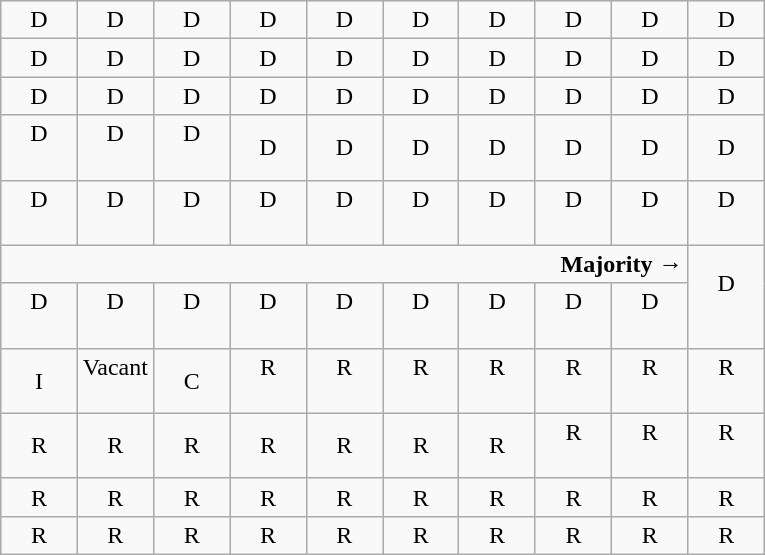<table class="wikitable"  style="text-align:center;">
<tr>
<td>D</td>
<td>D</td>
<td>D</td>
<td>D</td>
<td>D</td>
<td>D</td>
<td>D</td>
<td>D</td>
<td>D</td>
<td>D</td>
</tr>
<tr>
<td width=10% >D</td>
<td width=10% >D</td>
<td width=10% >D</td>
<td width=10% >D</td>
<td width=10% >D</td>
<td width=10% >D</td>
<td width=10% >D</td>
<td width=10% >D</td>
<td width=10% >D</td>
<td width=10% >D</td>
</tr>
<tr>
<td>D</td>
<td>D</td>
<td>D</td>
<td>D</td>
<td>D</td>
<td>D</td>
<td>D</td>
<td>D</td>
<td>D</td>
<td>D</td>
</tr>
<tr>
<td>D<br><br></td>
<td>D<br><br></td>
<td>D<br><br></td>
<td>D</td>
<td>D</td>
<td>D</td>
<td>D</td>
<td>D</td>
<td>D</td>
<td>D</td>
</tr>
<tr>
<td>D<br><br></td>
<td>D<br><br></td>
<td>D<br><br></td>
<td>D<br><br></td>
<td>D<br><br></td>
<td>D<br><br></td>
<td>D<br><br></td>
<td>D<br><br></td>
<td>D<br><br></td>
<td>D<br><br></td>
</tr>
<tr>
<td colspan="9" style="text-align:right;"><strong>Majority →</strong></td>
<td rowspan=2 >D<br><br></td>
</tr>
<tr>
<td>D<br><br></td>
<td>D<br><br></td>
<td>D<br><br></td>
<td>D<br><br></td>
<td>D<br><br></td>
<td>D<br><br></td>
<td>D<br><br></td>
<td>D<br><br></td>
<td>D<br><br></td>
</tr>
<tr>
<td>I</td>
<td>Vacant <br><br></td>
<td>C</td>
<td>R<br><br></td>
<td>R<br><br></td>
<td>R<br><br></td>
<td>R<br><br></td>
<td>R<br><br></td>
<td>R<br><br></td>
<td>R<br><br></td>
</tr>
<tr>
<td>R</td>
<td>R</td>
<td>R</td>
<td>R</td>
<td>R</td>
<td>R</td>
<td>R</td>
<td>R<br><br></td>
<td>R<br><br></td>
<td>R<br><br></td>
</tr>
<tr>
<td>R</td>
<td>R</td>
<td>R</td>
<td>R</td>
<td>R</td>
<td>R</td>
<td>R</td>
<td>R</td>
<td>R</td>
<td>R</td>
</tr>
<tr>
<td>R</td>
<td>R</td>
<td>R</td>
<td>R</td>
<td>R</td>
<td>R</td>
<td>R</td>
<td>R</td>
<td>R</td>
<td>R</td>
</tr>
</table>
